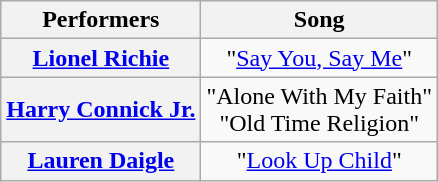<table class="wikitable unsortable" style="text-align:center;">
<tr>
<th scope="col">Performers</th>
<th scope="col">Song</th>
</tr>
<tr>
<th scope="row"><a href='#'>Lionel Richie</a></th>
<td>"<a href='#'>Say You, Say Me</a>"</td>
</tr>
<tr>
<th scope="row"><a href='#'>Harry Connick Jr.</a></th>
<td>"Alone With My Faith"<br>"Old Time Religion"</td>
</tr>
<tr>
<th scope="row"><a href='#'>Lauren Daigle</a></th>
<td>"<a href='#'>Look Up Child</a>"</td>
</tr>
</table>
